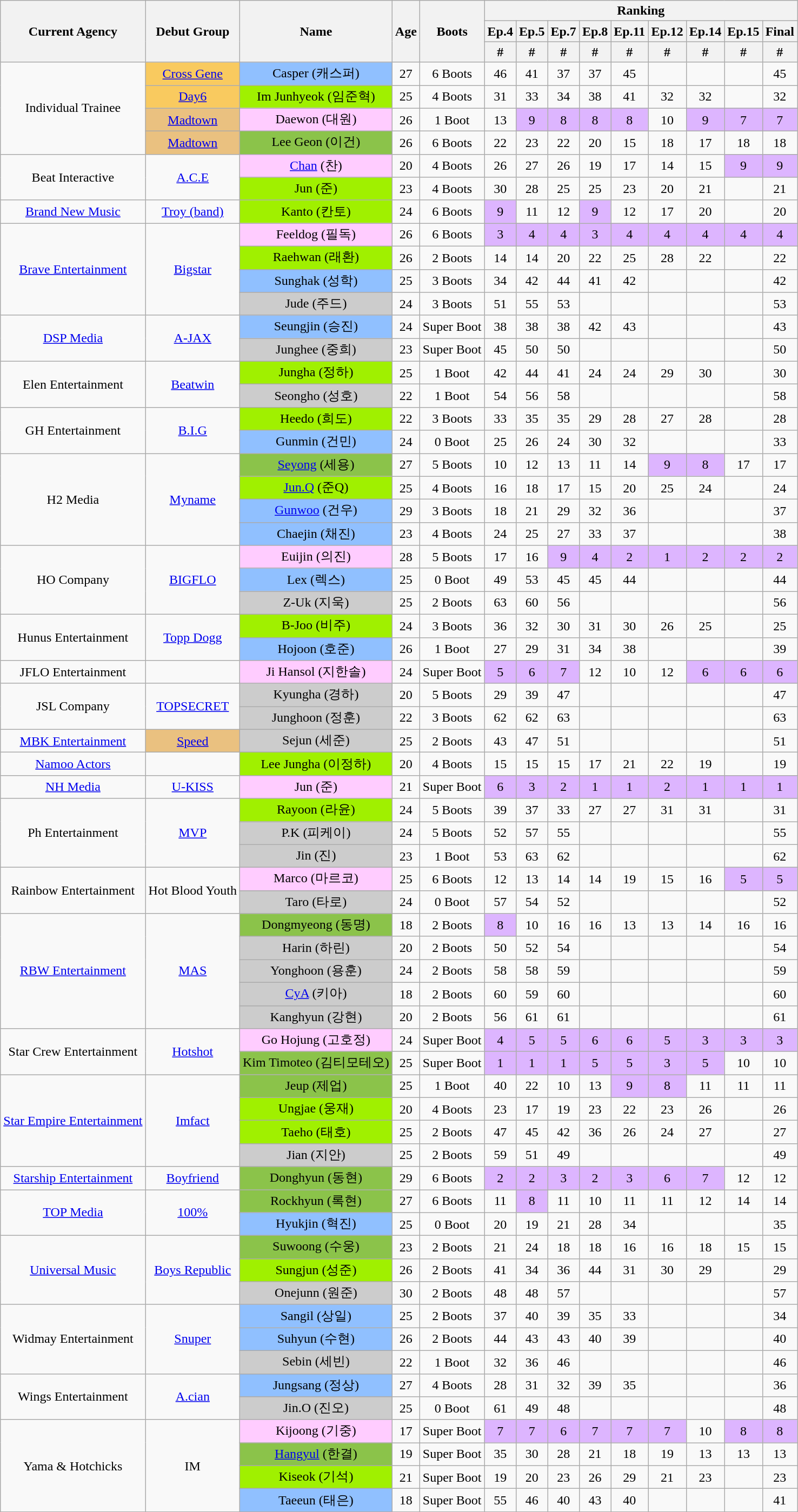<table class="wikitable sortable" style="text-align:center;">
<tr>
<th rowspan=3>Current Agency </th>
<th rowspan=3>Debut Group </th>
<th rowspan=3>Name </th>
<th rowspan=3>Age </th>
<th rowspan=3>Boots </th>
<th colspan="9">Ranking</th>
</tr>
<tr>
<th>Ep.4 </th>
<th>Ep.5 </th>
<th>Ep.7 </th>
<th>Ep.8 </th>
<th>Ep.11</th>
<th>Ep.12</th>
<th>Ep.14</th>
<th>Ep.15</th>
<th>Final</th>
</tr>
<tr>
<th>#</th>
<th>#</th>
<th>#</th>
<th>#</th>
<th>#</th>
<th>#</th>
<th>#</th>
<th>#</th>
<th>#</th>
</tr>
<tr>
<td rowspan="4">Individual Trainee</td>
<td style=background:#F9CA5F><a href='#'>Cross Gene</a></td>
<td style=background:#90C0FF>Casper (캐스퍼)</td>
<td>27</td>
<td>6 Boots</td>
<td>46</td>
<td>41</td>
<td>37</td>
<td>37</td>
<td>45</td>
<td data-sort-value=45></td>
<td data-sort-value=45></td>
<td data-sort-value=45></td>
<td>45</td>
</tr>
<tr>
<td style=background:#F9CA5F><a href='#'>Day6</a></td>
<td style=background:#A0F000>Im Junhyeok (임준혁)</td>
<td>25</td>
<td>4 Boots</td>
<td>31</td>
<td>33</td>
<td>34</td>
<td>38</td>
<td data-sort-value=32>41</td>
<td>32</td>
<td>32</td>
<td data-sort-value=32></td>
<td>32</td>
</tr>
<tr>
<td style=background:#EAC180><a href='#'>Madtown</a></td>
<td style=background:#FFCCFF>Daewon (대원)</td>
<td>26</td>
<td>1 Boot</td>
<td>13</td>
<td style=background:#DDB5FF>9</td>
<td style=background:#DDB5FF>8</td>
<td style=background:#DDB5FF>8</td>
<td style=background:#DDB5FF>8</td>
<td>10</td>
<td style=background:#DDB5FF>9</td>
<td style=background:#DDB5FF>7</td>
<td style=background:#DDB5FF>7</td>
</tr>
<tr>
<td style=background:#EAC180><a href='#'>Madtown</a></td>
<td style=background:#8BC34A>Lee Geon (이건)</td>
<td>26</td>
<td>6 Boots</td>
<td>22</td>
<td>23</td>
<td>22</td>
<td>20</td>
<td>15</td>
<td>18</td>
<td>17</td>
<td>18</td>
<td>18</td>
</tr>
<tr>
<td rowspan="2">Beat Interactive</td>
<td rowspan="2"><a href='#'>A.C.E</a></td>
<td style=background:#FFCCFF><a href='#'>Chan</a> (찬)</td>
<td>20</td>
<td>4 Boots</td>
<td>26</td>
<td>27</td>
<td>26</td>
<td>19</td>
<td>17</td>
<td>14</td>
<td>15</td>
<td style=background:#DDB5FF>9</td>
<td style=background:#DDB5FF>9</td>
</tr>
<tr>
<td style=background:#A0F000>Jun (준)</td>
<td>23</td>
<td>4 Boots</td>
<td>30</td>
<td>28</td>
<td>25</td>
<td>25</td>
<td>23</td>
<td>20</td>
<td>21</td>
<td data-sort-value=21></td>
<td>21</td>
</tr>
<tr>
<td><a href='#'>Brand New Music</a></td>
<td><a href='#'>Troy (band) </a></td>
<td style=background:#A0F000>Kanto (칸토)</td>
<td>24</td>
<td>6 Boots</td>
<td style=background:#DDB5FF>9</td>
<td>11</td>
<td>12</td>
<td style=background:#DDB5FF>9</td>
<td>12</td>
<td>17</td>
<td>20</td>
<td data-sort-value=20></td>
<td>20</td>
</tr>
<tr>
<td rowspan="4"><a href='#'>Brave Entertainment</a></td>
<td rowspan="4"><a href='#'>Bigstar</a></td>
<td style=background:#FFCCFF>Feeldog (필독)</td>
<td>26</td>
<td>6 Boots</td>
<td style=background:#DDB5FF>3</td>
<td style=background:#DDB5FF>4</td>
<td style=background:#DDB5FF>4</td>
<td style=background:#DDB5FF>3</td>
<td style=background:#DDB5FF>4</td>
<td style=background:#DDB5FF>4</td>
<td style=background:#DDB5FF>4</td>
<td style=background:#DDB5FF>4</td>
<td style=background:#DDB5FF>4</td>
</tr>
<tr>
<td style=background:#A0F000>Raehwan (래환)</td>
<td>26</td>
<td>2 Boots</td>
<td>14</td>
<td>14</td>
<td>20</td>
<td>22</td>
<td>25</td>
<td>28</td>
<td>22</td>
<td data-sort-value=22></td>
<td>22</td>
</tr>
<tr>
<td style=background:#90C0FF>Sunghak (성학)</td>
<td>25</td>
<td>3 Boots</td>
<td>34</td>
<td>42</td>
<td>44</td>
<td>41</td>
<td>42</td>
<td data-sort-value=42></td>
<td data-sort-value=42></td>
<td data-sort-value=42></td>
<td>42</td>
</tr>
<tr>
<td style=background:#CCCCCC>Jude (주드)</td>
<td>24</td>
<td>3 Boots</td>
<td>51</td>
<td>55</td>
<td>53</td>
<td data-sort-value=53></td>
<td data-sort-value=53></td>
<td data-sort-value=53></td>
<td data-sort-value=53></td>
<td data-sort-value=53></td>
<td>53</td>
</tr>
<tr>
<td rowspan="2"><a href='#'>DSP Media</a></td>
<td rowspan="2"><a href='#'>A-JAX</a></td>
<td style=background:#90C0FF>Seungjin (승진)</td>
<td>24</td>
<td>Super Boot</td>
<td>38</td>
<td>38</td>
<td>38</td>
<td>42</td>
<td>43</td>
<td data-sort-value=43></td>
<td data-sort-value=43></td>
<td data-sort-value=43></td>
<td>43</td>
</tr>
<tr>
<td style=background:#CCCCCC>Junghee (중희)</td>
<td>23</td>
<td>Super Boot</td>
<td>45</td>
<td>50</td>
<td>50</td>
<td data-sort-value=50></td>
<td data-sort-value=50></td>
<td data-sort-value=50></td>
<td data-sort-value=50></td>
<td data-sort-value=50></td>
<td>50</td>
</tr>
<tr>
<td rowspan="2">Elen Entertainment</td>
<td rowspan="2"><a href='#'>Beatwin</a></td>
<td style=background:#A0F000>Jungha (정하)</td>
<td>25</td>
<td>1 Boot</td>
<td>42</td>
<td>44</td>
<td>41</td>
<td>24</td>
<td>24</td>
<td>29</td>
<td>30</td>
<td data-sort-value=30></td>
<td>30</td>
</tr>
<tr>
<td style=background:#CCCCCC>Seongho (성호) </td>
<td>22</td>
<td>1 Boot</td>
<td>54</td>
<td>56</td>
<td>58</td>
<td data-sort-value=58></td>
<td data-sort-value=58></td>
<td data-sort-value=58></td>
<td data-sort-value=58></td>
<td data-sort-value=58></td>
<td>58</td>
</tr>
<tr>
<td rowspan="2">GH Entertainment</td>
<td rowspan="2"><a href='#'>B.I.G</a></td>
<td style=background:#A0F000>Heedo (희도)</td>
<td>22</td>
<td>3 Boots</td>
<td>33</td>
<td>35</td>
<td>35</td>
<td>29</td>
<td>28</td>
<td>27</td>
<td>28</td>
<td data-sort-value=28></td>
<td>28</td>
</tr>
<tr>
<td style=background:#90C0FF>Gunmin (건민)</td>
<td>24</td>
<td>0 Boot</td>
<td>25</td>
<td>26</td>
<td>24</td>
<td>30</td>
<td data-sort-value=33>32</td>
<td data-sort-value=33></td>
<td data-sort-value=33></td>
<td data-sort-value=33></td>
<td>33</td>
</tr>
<tr>
<td rowspan="4">H2 Media</td>
<td rowspan="4"><a href='#'>Myname</a></td>
<td style=background:#8BC34A><a href='#'>Seyong</a> (세용)</td>
<td>27</td>
<td>5 Boots</td>
<td>10</td>
<td>12</td>
<td>13</td>
<td>11</td>
<td>14</td>
<td style=background:#DDB5FF>9</td>
<td style=background:#DDB5FF>8</td>
<td>17</td>
<td>17</td>
</tr>
<tr>
<td style=background:#A0F000><a href='#'>Jun.Q</a> (준Q)</td>
<td>25</td>
<td>4 Boots</td>
<td>16</td>
<td>18</td>
<td>17</td>
<td>15</td>
<td>20</td>
<td>25</td>
<td>24</td>
<td data-sort-value=24></td>
<td>24</td>
</tr>
<tr>
<td style=background:#90C0FF><a href='#'>Gunwoo</a> (건우)</td>
<td>29</td>
<td>3 Boots</td>
<td>18</td>
<td>21</td>
<td>29</td>
<td>32</td>
<td data-sort-value=37>36</td>
<td data-sort-value=37></td>
<td data-sort-value=37></td>
<td data-sort-value=37></td>
<td>37</td>
</tr>
<tr>
<td style=background:#90C0FF>Chaejin (채진)</td>
<td>23</td>
<td>4 Boots</td>
<td>24</td>
<td>25</td>
<td>27</td>
<td>33</td>
<td data-sort-value=38>37</td>
<td data-sort-value=38></td>
<td data-sort-value=38></td>
<td data-sort-value=38></td>
<td>38</td>
</tr>
<tr>
<td rowspan="3">HO Company</td>
<td rowspan="3"><a href='#'>BIGFLO</a></td>
<td style=background:#FFCCFF>Euijin (의진) </td>
<td>28</td>
<td>5 Boots</td>
<td>17</td>
<td>16</td>
<td style=background:#DDB5FF>9</td>
<td style=background:#DDB5FF>4</td>
<td style=background:#DDB5FF>2</td>
<td style=background:#DDB5FF>1</td>
<td style=background:#DDB5FF>2</td>
<td style=background:#DDB5FF>2</td>
<td style=background:#DDB5FF>2</td>
</tr>
<tr>
<td style=background:#90C0FF>Lex (렉스)</td>
<td>25</td>
<td>0 Boot</td>
<td>49</td>
<td>53</td>
<td>45</td>
<td>45</td>
<td>44</td>
<td data-sort-value=44></td>
<td data-sort-value=44></td>
<td data-sort-value=44></td>
<td>44</td>
</tr>
<tr>
<td style=background:#CCCCCC>Z-Uk (지욱) </td>
<td>25</td>
<td>2 Boots</td>
<td>63</td>
<td>60</td>
<td>56</td>
<td data-sort-value=56></td>
<td data-sort-value=56></td>
<td data-sort-value=56></td>
<td data-sort-value=56></td>
<td data-sort-value=56></td>
<td>56</td>
</tr>
<tr>
<td rowspan="2">Hunus Entertainment</td>
<td rowspan="2"><a href='#'>Topp Dogg</a></td>
<td style=background:#A0F000>B-Joo (비주)</td>
<td>24</td>
<td>3 Boots</td>
<td>36</td>
<td>32</td>
<td>30</td>
<td>31</td>
<td>30</td>
<td>26</td>
<td>25</td>
<td data-sort-value=25></td>
<td>25</td>
</tr>
<tr>
<td style=background:#90C0FF>Hojoon (호준)</td>
<td>26</td>
<td>1 Boot</td>
<td>27</td>
<td>29</td>
<td>31</td>
<td>34</td>
<td data-sort-value=39>38</td>
<td data-sort-value=39></td>
<td data-sort-value=39></td>
<td data-sort-value=39></td>
<td>39</td>
</tr>
<tr>
<td>JFLO Entertainment</td>
<td></td>
<td style=background:#FFCCFF>Ji Hansol (지한솔)</td>
<td>24</td>
<td>Super Boot</td>
<td style=background:#DDB5FF>5</td>
<td style=background:#DDB5FF>6</td>
<td style=background:#DDB5FF>7</td>
<td>12</td>
<td>10</td>
<td>12</td>
<td style=background:#DDB5FF>6</td>
<td style=background:#DDB5FF>6</td>
<td style=background:#DDB5FF>6</td>
</tr>
<tr>
<td rowspan="2">JSL Company</td>
<td rowspan="2"><a href='#'>TOPSECRET</a></td>
<td style=background:#CCCCCC>Kyungha (경하)</td>
<td>20</td>
<td>5 Boots</td>
<td>29</td>
<td>39</td>
<td>47</td>
<td data-sort-value=47></td>
<td data-sort-value=47></td>
<td data-sort-value=47></td>
<td data-sort-value=47></td>
<td data-sort-value=47></td>
<td>47</td>
</tr>
<tr>
<td style=background:#CCCCCC>Junghoon (정훈)</td>
<td>22</td>
<td>3 Boots</td>
<td>62</td>
<td>62</td>
<td>63</td>
<td data-sort-value=63></td>
<td data-sort-value=63></td>
<td data-sort-value=63></td>
<td data-sort-value=63></td>
<td data-sort-value=63></td>
<td>63</td>
</tr>
<tr>
<td><a href='#'>MBK Entertainment</a></td>
<td style=background:#EAC180><a href='#'>Speed</a></td>
<td style=background:#CCCCCC>Sejun (세준)</td>
<td>25</td>
<td>2 Boots</td>
<td>43</td>
<td>47</td>
<td>51</td>
<td data-sort-value=51></td>
<td data-sort-value=51></td>
<td data-sort-value=51></td>
<td data-sort-value=51></td>
<td data-sort-value=51></td>
<td>51</td>
</tr>
<tr>
<td><a href='#'>Namoo Actors</a></td>
<td></td>
<td style=background:#A0F000>Lee Jungha (이정하)</td>
<td>20</td>
<td>4 Boots</td>
<td>15</td>
<td>15</td>
<td>15</td>
<td>17</td>
<td>21</td>
<td>22</td>
<td>19</td>
<td data-sort-value=19></td>
<td>19</td>
</tr>
<tr>
<td><a href='#'>NH Media</a></td>
<td><a href='#'>U-KISS</a></td>
<td style=background:#FFCCFF>Jun (준)</td>
<td>21</td>
<td>Super Boot</td>
<td style=background:#DDB5FF>6</td>
<td style=background:#DDB5FF>3</td>
<td style=background:#DDB5FF>2</td>
<td style=background:#DDB5FF>1</td>
<td style=background:#DDB5FF>1</td>
<td style=background:#DDB5FF>2</td>
<td style=background:#DDB5FF>1</td>
<td style=background:#DDB5FF>1</td>
<td style=background:#DDB5FF>1</td>
</tr>
<tr>
<td rowspan="3">Ph Entertainment</td>
<td rowspan="3"><a href='#'>MVP</a></td>
<td style=background:#A0F000>Rayoon (라윤)</td>
<td>24</td>
<td>5 Boots</td>
<td>39</td>
<td>37</td>
<td>33</td>
<td>27</td>
<td>27</td>
<td>31</td>
<td>31</td>
<td data-sort-value=31></td>
<td>31</td>
</tr>
<tr>
<td style=background:#CCCCCC>P.K (피케이)</td>
<td>24</td>
<td>5 Boots</td>
<td>52</td>
<td>57</td>
<td>55</td>
<td data-sort-value=55></td>
<td data-sort-value=55></td>
<td data-sort-value=55></td>
<td data-sort-value=55></td>
<td data-sort-value=55></td>
<td>55</td>
</tr>
<tr>
<td style=background:#CCCCCC>Jin (진)</td>
<td>23</td>
<td>1 Boot</td>
<td>53</td>
<td>63</td>
<td>62</td>
<td data-sort-value=62></td>
<td data-sort-value=62></td>
<td data-sort-value=62></td>
<td data-sort-value=62></td>
<td data-sort-value=62></td>
<td>62</td>
</tr>
<tr>
<td rowspan="2">Rainbow Entertainment</td>
<td rowspan="2">Hot Blood Youth</td>
<td style=background:#FFCCFF>Marco (마르코)</td>
<td>25</td>
<td>6 Boots</td>
<td>12</td>
<td>13</td>
<td>14</td>
<td>14</td>
<td>19</td>
<td>15</td>
<td>16</td>
<td style=background:#DDB5FF>5</td>
<td style=background:#DDB5FF>5</td>
</tr>
<tr>
<td style=background:#CCCCCC>Taro (타로)</td>
<td>24</td>
<td>0 Boot</td>
<td>57</td>
<td>54</td>
<td>52</td>
<td data-sort-value=52></td>
<td data-sort-value=52></td>
<td data-sort-value=52></td>
<td data-sort-value=52></td>
<td data-sort-value=52></td>
<td>52</td>
</tr>
<tr>
<td rowspan="5"><a href='#'>RBW Entertainment</a></td>
<td rowspan="5"><a href='#'>MAS</a></td>
<td style=background:#8BC34A>Dongmyeong (동명)</td>
<td>18</td>
<td>2 Boots</td>
<td style=background:#DDB5FF>8</td>
<td>10</td>
<td>16</td>
<td>16</td>
<td>13</td>
<td>13</td>
<td>14</td>
<td>16</td>
<td>16</td>
</tr>
<tr>
<td style=background:#CCCCCC>Harin (하린)</td>
<td>20</td>
<td>2 Boots</td>
<td>50</td>
<td>52</td>
<td>54</td>
<td data-sort-value=54></td>
<td data-sort-value=54></td>
<td data-sort-value=54></td>
<td data-sort-value=54></td>
<td data-sort-value=54></td>
<td>54</td>
</tr>
<tr>
<td style=background:#CCCCCC>Yonghoon (용훈)</td>
<td>24</td>
<td>2 Boots</td>
<td>58</td>
<td>58</td>
<td>59</td>
<td data-sort-value=59></td>
<td data-sort-value=59></td>
<td data-sort-value=59></td>
<td data-sort-value=59></td>
<td data-sort-value=59></td>
<td>59</td>
</tr>
<tr>
<td style=background:#CCCCCC><a href='#'>CyA</a> (키아)</td>
<td>18</td>
<td>2 Boots</td>
<td>60</td>
<td>59</td>
<td>60</td>
<td data-sort-value=60></td>
<td data-sort-value=60></td>
<td data-sort-value=60></td>
<td data-sort-value=60></td>
<td data-sort-value=60></td>
<td>60</td>
</tr>
<tr>
<td style=background:#CCCCCC>Kanghyun (강현)</td>
<td>20</td>
<td>2 Boots</td>
<td>56</td>
<td>61</td>
<td>61</td>
<td data-sort-value=61></td>
<td data-sort-value=61></td>
<td data-sort-value=61></td>
<td data-sort-value=61></td>
<td data-sort-value=61></td>
<td>61</td>
</tr>
<tr>
<td rowspan="2">Star Crew Entertainment</td>
<td rowspan="2"><a href='#'>Hotshot</a></td>
<td style=background:#FFCCFF>Go Hojung (고호정)</td>
<td>24</td>
<td>Super Boot</td>
<td style=background:#DDB5FF>4</td>
<td style=background:#DDB5FF>5</td>
<td style=background:#DDB5FF>5</td>
<td style=background:#DDB5FF>6</td>
<td style=background:#DDB5FF>6</td>
<td style=background:#DDB5FF>5</td>
<td style=background:#DDB5FF>3</td>
<td style=background:#DDB5FF>3</td>
<td style=background:#DDB5FF>3</td>
</tr>
<tr>
<td style=background:#8BC34A>Kim Timoteo (김티모테오)</td>
<td>25</td>
<td>Super Boot</td>
<td style=background:#DDB5FF>1</td>
<td style=background:#DDB5FF>1</td>
<td style=background:#DDB5FF>1</td>
<td style=background:#DDB5FF>5</td>
<td style=background:#DDB5FF>5</td>
<td style=background:#DDB5FF>3</td>
<td style=background:#DDB5FF>5</td>
<td>10</td>
<td>10</td>
</tr>
<tr>
<td rowspan="4"><a href='#'>Star Empire Entertainment</a></td>
<td rowspan="4"><a href='#'>Imfact</a></td>
<td style=background:#8BC34A>Jeup (제업)</td>
<td>25</td>
<td>1 Boot</td>
<td>40</td>
<td>22</td>
<td>10</td>
<td>13</td>
<td style=background:#DDB5FF>9</td>
<td style=background:#DDB5FF>8</td>
<td>11</td>
<td>11</td>
<td>11</td>
</tr>
<tr>
<td style=background:#A0F000>Ungjae (웅재)</td>
<td>20</td>
<td>4 Boots</td>
<td>23</td>
<td>17</td>
<td>19</td>
<td>23</td>
<td>22</td>
<td>23</td>
<td>26</td>
<td data-sort-value=26></td>
<td>26</td>
</tr>
<tr>
<td style=background:#A0F000>Taeho (태호)</td>
<td>25</td>
<td>2 Boots</td>
<td>47</td>
<td>45</td>
<td>42</td>
<td>36</td>
<td>26</td>
<td>24</td>
<td>27</td>
<td data-sort-value=27></td>
<td>27</td>
</tr>
<tr>
<td style=background:#CCCCCC>Jian (지안)</td>
<td>25</td>
<td>2 Boots</td>
<td>59</td>
<td>51</td>
<td>49</td>
<td data-sort-value=49></td>
<td data-sort-value=49></td>
<td data-sort-value=49></td>
<td data-sort-value=49></td>
<td data-sort-value=49></td>
<td>49</td>
</tr>
<tr>
<td><a href='#'>Starship Entertainment</a></td>
<td><a href='#'>Boyfriend</a></td>
<td style=background:#8BC34A>Donghyun (동현)</td>
<td>29</td>
<td>6 Boots</td>
<td style=background:#DDB5FF>2</td>
<td style=background:#DDB5FF>2</td>
<td style=background:#DDB5FF>3</td>
<td style=background:#DDB5FF>2</td>
<td style=background:#DDB5FF>3</td>
<td style=background:#DDB5FF>6</td>
<td style=background:#DDB5FF>7</td>
<td>12</td>
<td>12</td>
</tr>
<tr>
<td rowspan="2"><a href='#'>TOP Media</a></td>
<td rowspan="2"><a href='#'>100%</a></td>
<td style=background:#8BC34A>Rockhyun (록현)</td>
<td>27</td>
<td>6 Boots</td>
<td>11</td>
<td style=background:#DDB5FF>8</td>
<td>11</td>
<td>10</td>
<td>11</td>
<td>11</td>
<td>12</td>
<td>14</td>
<td>14</td>
</tr>
<tr>
<td style=background:#90C0FF>Hyukjin (혁진)</td>
<td>25</td>
<td>0 Boot</td>
<td>20</td>
<td>19</td>
<td>21</td>
<td>28</td>
<td data-sort-value=35>34</td>
<td data-sort-value=35></td>
<td data-sort-value=35></td>
<td data-sort-value=35></td>
<td>35</td>
</tr>
<tr>
<td rowspan="3"><a href='#'>Universal Music</a></td>
<td rowspan="3"><a href='#'>Boys Republic</a></td>
<td style=background:#8BC34A>Suwoong (수웅)</td>
<td>23</td>
<td>2 Boots</td>
<td>21</td>
<td>24</td>
<td>18</td>
<td>18</td>
<td>16</td>
<td>16</td>
<td>18</td>
<td>15</td>
<td>15</td>
</tr>
<tr>
<td style=background:#A0F000>Sungjun (성준)</td>
<td>26</td>
<td>2 Boots</td>
<td>41</td>
<td>34</td>
<td>36</td>
<td>44</td>
<td>31</td>
<td>30</td>
<td>29</td>
<td data-sort-value=29></td>
<td>29</td>
</tr>
<tr>
<td style=background:#CCCCCC>Onejunn (원준)</td>
<td>30</td>
<td>2 Boots</td>
<td>48</td>
<td>48</td>
<td>57</td>
<td data-sort-value=57></td>
<td data-sort-value=57></td>
<td data-sort-value=57></td>
<td data-sort-value=57></td>
<td data-sort-value=57></td>
<td>57</td>
</tr>
<tr>
<td rowspan="3">Widmay Entertainment</td>
<td rowspan="3"><a href='#'>Snuper</a></td>
<td style=background:#90C0FF>Sangil (상일)</td>
<td>25</td>
<td>2 Boots</td>
<td>37</td>
<td>40</td>
<td>39</td>
<td>35</td>
<td data-sort-value=34>33</td>
<td data-sort-value=34></td>
<td data-sort-value=34></td>
<td data-sort-value=34></td>
<td>34</td>
</tr>
<tr>
<td style=background:#90C0FF>Suhyun (수현)</td>
<td>26</td>
<td>2 Boots</td>
<td>44</td>
<td>43</td>
<td>43</td>
<td>40</td>
<td data-sort-value=40>39</td>
<td data-sort-value=40></td>
<td data-sort-value=40></td>
<td data-sort-value=40></td>
<td>40</td>
</tr>
<tr>
<td style=background:#CCCCCC>Sebin (세빈)</td>
<td>22</td>
<td>1 Boot</td>
<td>32</td>
<td>36</td>
<td>46</td>
<td data-sort-value=46></td>
<td data-sort-value=46></td>
<td data-sort-value=46></td>
<td data-sort-value=46></td>
<td data-sort-value=46></td>
<td>46</td>
</tr>
<tr>
<td rowspan="2">Wings Entertainment</td>
<td rowspan="2"><a href='#'>A.cian</a></td>
<td style=background:#90C0FF>Jungsang (정상)</td>
<td>27</td>
<td>4 Boots</td>
<td>28</td>
<td>31</td>
<td>32</td>
<td>39</td>
<td data-sort-value=36>35</td>
<td data-sort-value=36></td>
<td data-sort-value=36></td>
<td data-sort-value=36></td>
<td>36</td>
</tr>
<tr>
<td style=background:#CCCCCC>Jin.O (진오)</td>
<td>25</td>
<td>0 Boot</td>
<td>61</td>
<td>49</td>
<td>48</td>
<td data-sort-value=48></td>
<td data-sort-value=48></td>
<td data-sort-value=48></td>
<td data-sort-value=48></td>
<td data-sort-value=48></td>
<td>48</td>
</tr>
<tr>
<td rowspan="4">Yama & Hotchicks</td>
<td rowspan="4">IM</td>
<td style=background:#FFCCFF>Kijoong (기중)</td>
<td>17</td>
<td>Super Boot</td>
<td style=background:#DDB5FF>7</td>
<td style=background:#DDB5FF>7</td>
<td style=background:#DDB5FF>6</td>
<td style=background:#DDB5FF>7</td>
<td style=background:#DDB5FF>7</td>
<td style=background:#DDB5FF>7</td>
<td>10</td>
<td style=background:#DDB5FF>8</td>
<td style=background:#DDB5FF>8</td>
</tr>
<tr>
<td style=background:#8BC34A><a href='#'>Hangyul</a> (한결)</td>
<td>19</td>
<td>Super Boot</td>
<td>35</td>
<td>30</td>
<td>28</td>
<td>21</td>
<td>18</td>
<td>19</td>
<td>13</td>
<td>13</td>
<td>13</td>
</tr>
<tr>
<td style=background:#A0F000>Kiseok (기석)</td>
<td>21</td>
<td>Super Boot</td>
<td>19</td>
<td>20</td>
<td>23</td>
<td>26</td>
<td>29</td>
<td>21</td>
<td>23</td>
<td data-sort-value=23></td>
<td>23</td>
</tr>
<tr>
<td style=background:#90C0FF>Taeeun (태은)</td>
<td>18</td>
<td>Super Boot</td>
<td>55</td>
<td>46</td>
<td>40</td>
<td>43</td>
<td data-sort-value=41>40</td>
<td data-sort-value=41></td>
<td data-sort-value=41></td>
<td data-sort-value=41></td>
<td>41</td>
</tr>
<tr>
</tr>
</table>
